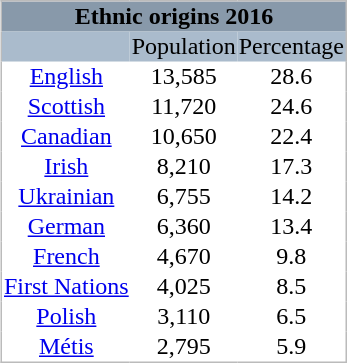<table style="float:right; margin:0 1em 1em 0; border:1px #bbb solid; border-collapse:collapse" cellpadding="1">
<tr style="text-align:center; background:#8899aa;">
<th colspan="3">Ethnic origins 2016</th>
</tr>
<tr style="text-align:center; background:#abc;">
<td></td>
<td>Population</td>
<td>Percentage</td>
</tr>
<tr style="text-align:center;">
<td><a href='#'>English</a></td>
<td>13,585</td>
<td>28.6</td>
</tr>
<tr style="text-align:center;">
<td><a href='#'>Scottish</a></td>
<td>11,720</td>
<td>24.6</td>
</tr>
<tr style="text-align:center;">
<td><a href='#'>Canadian</a></td>
<td>10,650</td>
<td>22.4</td>
</tr>
<tr style="text-align:center;">
<td><a href='#'>Irish</a></td>
<td>8,210</td>
<td>17.3</td>
</tr>
<tr style="text-align:center;">
<td><a href='#'>Ukrainian</a></td>
<td>6,755</td>
<td>14.2</td>
</tr>
<tr style="text-align:center;">
<td><a href='#'>German</a></td>
<td>6,360</td>
<td>13.4</td>
</tr>
<tr style="text-align:center;">
<td><a href='#'>French</a></td>
<td>4,670</td>
<td>9.8</td>
</tr>
<tr style="text-align:center;">
<td><a href='#'>First Nations</a></td>
<td>4,025</td>
<td>8.5</td>
</tr>
<tr style="text-align:center;">
<td><a href='#'>Polish</a></td>
<td>3,110</td>
<td>6.5</td>
</tr>
<tr style="text-align:center;">
<td><a href='#'>Métis</a></td>
<td>2,795</td>
<td>5.9</td>
</tr>
</table>
